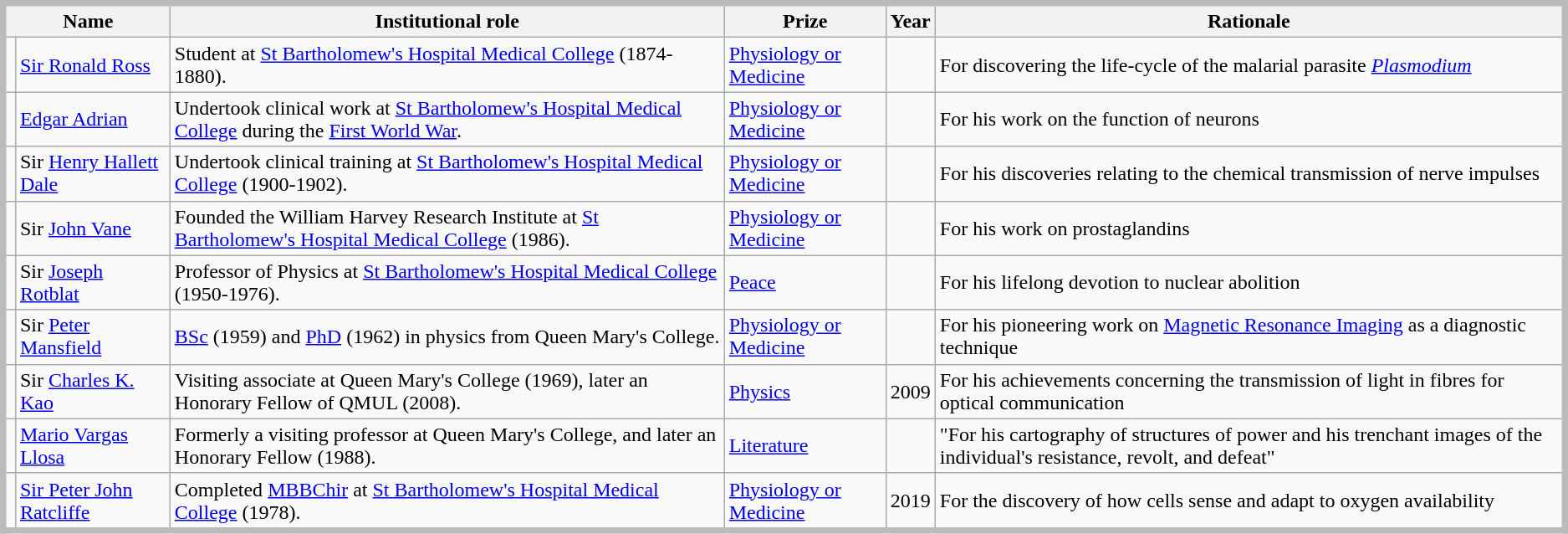<table class="wikitable" style="float: center; border: 5px solid #BBB; margin: .96em 0 0 .9em;">
<tr>
<th colspan=2>Name</th>
<th>Institutional role</th>
<th>Prize</th>
<th>Year</th>
<th>Rationale</th>
</tr>
<tr>
<td></td>
<td><a href='#'>Sir Ronald Ross</a></td>
<td>Student at <a href='#'>St Bartholomew's Hospital Medical College</a> (1874-1880).</td>
<td><a href='#'>Physiology or Medicine</a></td>
<td></td>
<td>For discovering the life-cycle of the malarial parasite <em><a href='#'>Plasmodium</a></em></td>
</tr>
<tr>
<td></td>
<td><a href='#'>Edgar Adrian</a></td>
<td>Undertook clinical work at <a href='#'>St Bartholomew's Hospital Medical College</a> during the <a href='#'>First World War</a>.</td>
<td><a href='#'>Physiology or Medicine</a></td>
<td></td>
<td>For his work on the function of neurons</td>
</tr>
<tr>
<td></td>
<td>Sir <a href='#'>Henry Hallett Dale</a></td>
<td>Undertook clinical training at <a href='#'>St Bartholomew's Hospital Medical College</a> (1900-1902).</td>
<td><a href='#'>Physiology or Medicine</a></td>
<td></td>
<td>For his discoveries relating to the chemical transmission of nerve impulses</td>
</tr>
<tr>
<td></td>
<td>Sir <a href='#'>John Vane</a></td>
<td>Founded the William Harvey Research Institute at <a href='#'>St Bartholomew's Hospital Medical College</a> (1986).</td>
<td><a href='#'>Physiology or Medicine</a></td>
<td></td>
<td>For his work on prostaglandins</td>
</tr>
<tr>
<td></td>
<td>Sir <a href='#'>Joseph Rotblat</a></td>
<td>Professor of Physics at <a href='#'>St Bartholomew's Hospital Medical College</a> (1950-1976).</td>
<td><a href='#'>Peace</a></td>
<td></td>
<td>For his lifelong devotion to nuclear abolition</td>
</tr>
<tr>
<td></td>
<td>Sir <a href='#'>Peter Mansfield</a></td>
<td><a href='#'>BSc</a> (1959) and <a href='#'>PhD</a> (1962) in physics from Queen Mary's College.</td>
<td><a href='#'>Physiology or Medicine</a></td>
<td></td>
<td>For his pioneering work on <a href='#'>Magnetic Resonance Imaging</a> as a diagnostic technique</td>
</tr>
<tr>
<td></td>
<td>Sir <a href='#'>Charles K. Kao</a></td>
<td>Visiting associate at Queen Mary's College (1969), later an Honorary Fellow of QMUL (2008).</td>
<td><a href='#'>Physics</a></td>
<td>2009</td>
<td>For his achievements concerning the transmission of light in fibres for optical communication</td>
</tr>
<tr>
<td></td>
<td><a href='#'>Mario Vargas Llosa</a></td>
<td>Formerly a visiting professor at Queen Mary's College, and later an Honorary Fellow (1988).</td>
<td><a href='#'>Literature</a></td>
<td></td>
<td>"For his cartography of structures of power and his trenchant images of the individual's resistance, revolt, and defeat"</td>
</tr>
<tr>
<td></td>
<td><a href='#'>Sir Peter John Ratcliffe</a></td>
<td>Completed <a href='#'>MBBChir</a> at <a href='#'>St Bartholomew's Hospital Medical College</a> (1978).</td>
<td><a href='#'>Physiology or Medicine</a></td>
<td>2019</td>
<td>For the discovery of how cells sense and adapt to oxygen availability</td>
</tr>
</table>
